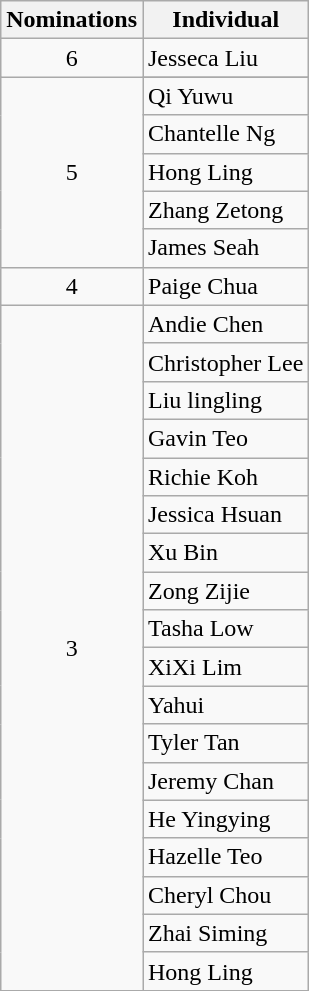<table class="wikitable sortable">
<tr>
<th>Nominations<br></th>
<th>Individual</th>
</tr>
<tr>
<td align=center rowspan=>6</td>
<td>Jesseca Liu</td>
</tr>
<tr>
<td align=center rowspan=6>5</td>
</tr>
<tr>
<td>Qi Yuwu</td>
</tr>
<tr>
<td>Chantelle Ng</td>
</tr>
<tr>
<td>Hong Ling</td>
</tr>
<tr>
<td>Zhang Zetong</td>
</tr>
<tr>
<td>James Seah</td>
</tr>
<tr>
<td align=center rowspan=>4</td>
<td>Paige Chua</td>
</tr>
<tr>
<td align=center rowspan=22>3</td>
<td>Andie Chen</td>
</tr>
<tr>
<td>Christopher Lee</td>
</tr>
<tr>
<td>Liu lingling</td>
</tr>
<tr>
<td>Gavin Teo</td>
</tr>
<tr>
<td>Richie Koh</td>
</tr>
<tr>
<td>Jessica Hsuan</td>
</tr>
<tr>
<td>Xu Bin</td>
</tr>
<tr>
<td>Zong Zijie</td>
</tr>
<tr>
<td>Tasha Low</td>
</tr>
<tr>
<td>XiXi Lim</td>
</tr>
<tr>
<td>Yahui</td>
</tr>
<tr>
<td>Tyler Tan</td>
</tr>
<tr>
<td>Jeremy Chan</td>
</tr>
<tr>
<td>He Yingying</td>
</tr>
<tr>
<td>Hazelle Teo</td>
</tr>
<tr>
<td>Cheryl Chou</td>
</tr>
<tr>
<td>Zhai Siming</td>
</tr>
<tr>
<td>Hong Ling</td>
</tr>
</table>
